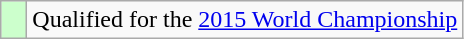<table class="wikitable" style="text-align: left;">
<tr>
<td width=10px bgcolor=#ccffcc></td>
<td>Qualified for the <a href='#'>2015 World Championship</a></td>
</tr>
</table>
